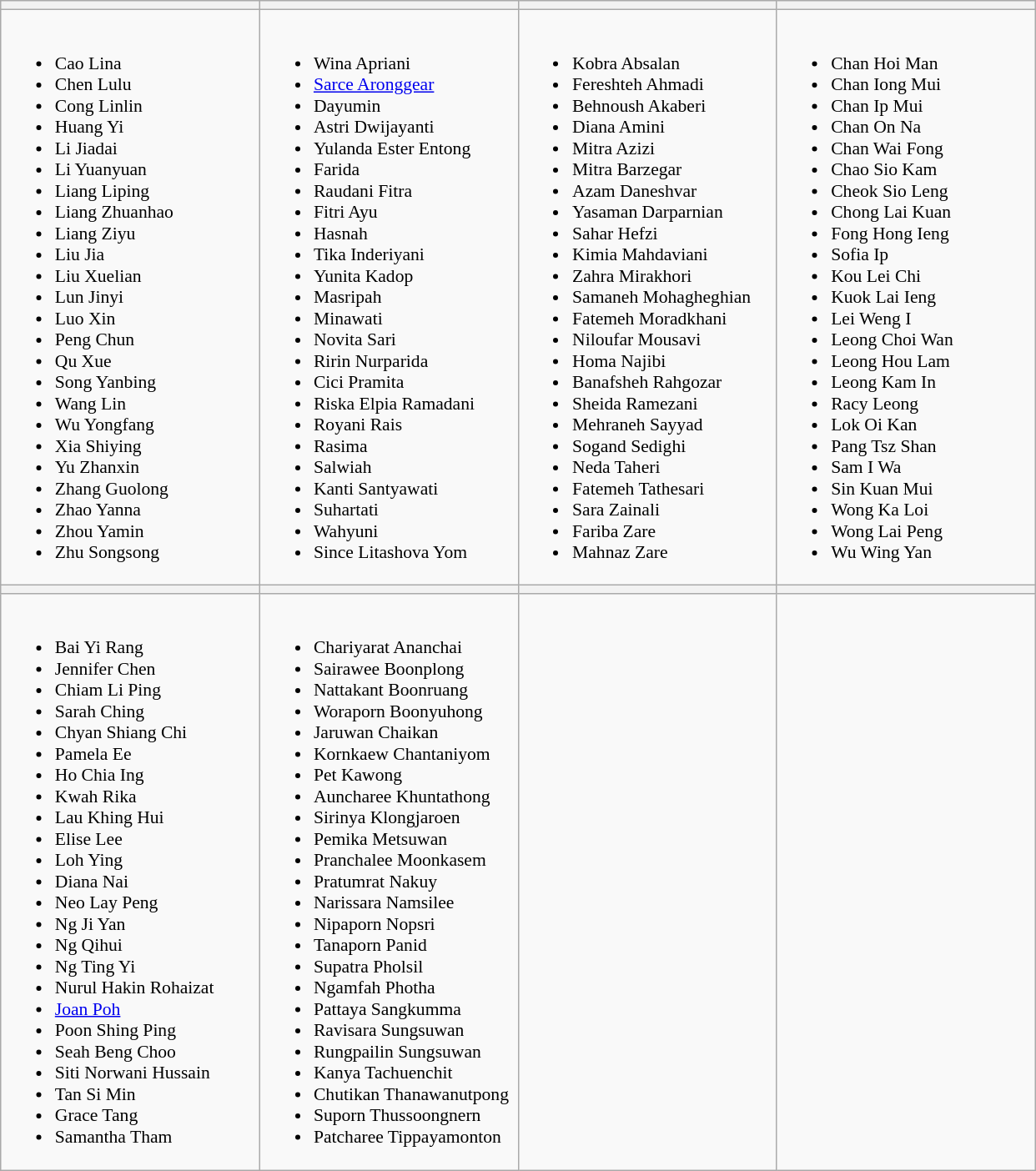<table class="wikitable" style="font-size:90%">
<tr>
<th width=200></th>
<th width=200></th>
<th width=200></th>
<th width=200></th>
</tr>
<tr>
<td valign=top><br><ul><li>Cao Lina</li><li>Chen Lulu</li><li>Cong Linlin</li><li>Huang Yi</li><li>Li Jiadai</li><li>Li Yuanyuan</li><li>Liang Liping</li><li>Liang Zhuanhao</li><li>Liang Ziyu</li><li>Liu Jia</li><li>Liu Xuelian</li><li>Lun Jinyi</li><li>Luo Xin</li><li>Peng Chun</li><li>Qu Xue</li><li>Song Yanbing</li><li>Wang Lin</li><li>Wu Yongfang</li><li>Xia Shiying</li><li>Yu Zhanxin</li><li>Zhang Guolong</li><li>Zhao Yanna</li><li>Zhou Yamin</li><li>Zhu Songsong</li></ul></td>
<td valign=top><br><ul><li>Wina Apriani</li><li><a href='#'>Sarce Aronggear</a></li><li>Dayumin</li><li>Astri Dwijayanti</li><li>Yulanda Ester Entong</li><li>Farida</li><li>Raudani Fitra</li><li>Fitri Ayu</li><li>Hasnah</li><li>Tika Inderiyani</li><li>Yunita Kadop</li><li>Masripah</li><li>Minawati</li><li>Novita Sari</li><li>Ririn Nurparida</li><li>Cici Pramita</li><li>Riska Elpia Ramadani</li><li>Royani Rais</li><li>Rasima</li><li>Salwiah</li><li>Kanti Santyawati</li><li>Suhartati</li><li>Wahyuni</li><li>Since Litashova Yom</li></ul></td>
<td valign=top><br><ul><li>Kobra Absalan</li><li>Fereshteh Ahmadi</li><li>Behnoush Akaberi</li><li>Diana Amini</li><li>Mitra Azizi</li><li>Mitra Barzegar</li><li>Azam Daneshvar</li><li>Yasaman Darparnian</li><li>Sahar Hefzi</li><li>Kimia Mahdaviani</li><li>Zahra Mirakhori</li><li>Samaneh Mohagheghian</li><li>Fatemeh Moradkhani</li><li>Niloufar Mousavi</li><li>Homa Najibi</li><li>Banafsheh Rahgozar</li><li>Sheida Ramezani</li><li>Mehraneh Sayyad</li><li>Sogand Sedighi</li><li>Neda Taheri</li><li>Fatemeh Tathesari</li><li>Sara Zainali</li><li>Fariba Zare</li><li>Mahnaz Zare</li></ul></td>
<td valign=top><br><ul><li>Chan Hoi Man</li><li>Chan Iong Mui</li><li>Chan Ip Mui</li><li>Chan On Na</li><li>Chan Wai Fong</li><li>Chao Sio Kam</li><li>Cheok Sio Leng</li><li>Chong Lai Kuan</li><li>Fong Hong Ieng</li><li>Sofia Ip</li><li>Kou Lei Chi</li><li>Kuok Lai Ieng</li><li>Lei Weng I</li><li>Leong Choi Wan</li><li>Leong Hou Lam</li><li>Leong Kam In</li><li>Racy Leong</li><li>Lok Oi Kan</li><li>Pang Tsz Shan</li><li>Sam I Wa</li><li>Sin Kuan Mui</li><li>Wong Ka Loi</li><li>Wong Lai Peng</li><li>Wu Wing Yan</li></ul></td>
</tr>
<tr>
<th></th>
<th></th>
<th></th>
<th></th>
</tr>
<tr>
<td valign=top><br><ul><li>Bai Yi Rang</li><li>Jennifer Chen</li><li>Chiam Li Ping</li><li>Sarah Ching</li><li>Chyan Shiang Chi</li><li>Pamela Ee</li><li>Ho Chia Ing</li><li>Kwah Rika</li><li>Lau Khing Hui</li><li>Elise Lee</li><li>Loh Ying</li><li>Diana Nai</li><li>Neo Lay Peng</li><li>Ng Ji Yan</li><li>Ng Qihui</li><li>Ng Ting Yi</li><li>Nurul Hakin Rohaizat</li><li><a href='#'>Joan Poh</a></li><li>Poon Shing Ping</li><li>Seah Beng Choo</li><li>Siti Norwani Hussain</li><li>Tan Si Min</li><li>Grace Tang</li><li>Samantha Tham</li></ul></td>
<td valign=top><br><ul><li>Chariyarat Ananchai</li><li>Sairawee Boonplong</li><li>Nattakant Boonruang</li><li>Woraporn Boonyuhong</li><li>Jaruwan Chaikan</li><li>Kornkaew Chantaniyom</li><li>Pet Kawong</li><li>Auncharee Khuntathong</li><li>Sirinya Klongjaroen</li><li>Pemika Metsuwan</li><li>Pranchalee Moonkasem</li><li>Pratumrat Nakuy</li><li>Narissara Namsilee</li><li>Nipaporn Nopsri</li><li>Tanaporn Panid</li><li>Supatra Pholsil</li><li>Ngamfah Photha</li><li>Pattaya Sangkumma</li><li>Ravisara Sungsuwan</li><li>Rungpailin Sungsuwan</li><li>Kanya Tachuenchit</li><li>Chutikan Thanawanutpong</li><li>Suporn Thussoongnern</li><li>Patcharee Tippayamonton</li></ul></td>
<td valign=top></td>
<td valign=top></td>
</tr>
</table>
